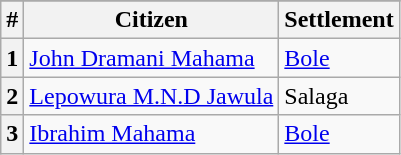<table class="wikitable">
<tr>
</tr>
<tr>
<th>#</th>
<th>Citizen</th>
<th>Settlement</th>
</tr>
<tr>
<th scope=row>1</th>
<td><a href='#'>John Dramani Mahama</a></td>
<td><a href='#'>Bole</a></td>
</tr>
<tr>
<th>2</th>
<td><a href='#'>Lepowura M.N.D Jawula</a></td>
<td>Salaga</td>
</tr>
<tr>
<th>3</th>
<td><a href='#'>Ibrahim Mahama</a></td>
<td><a href='#'>Bole</a></td>
</tr>
</table>
